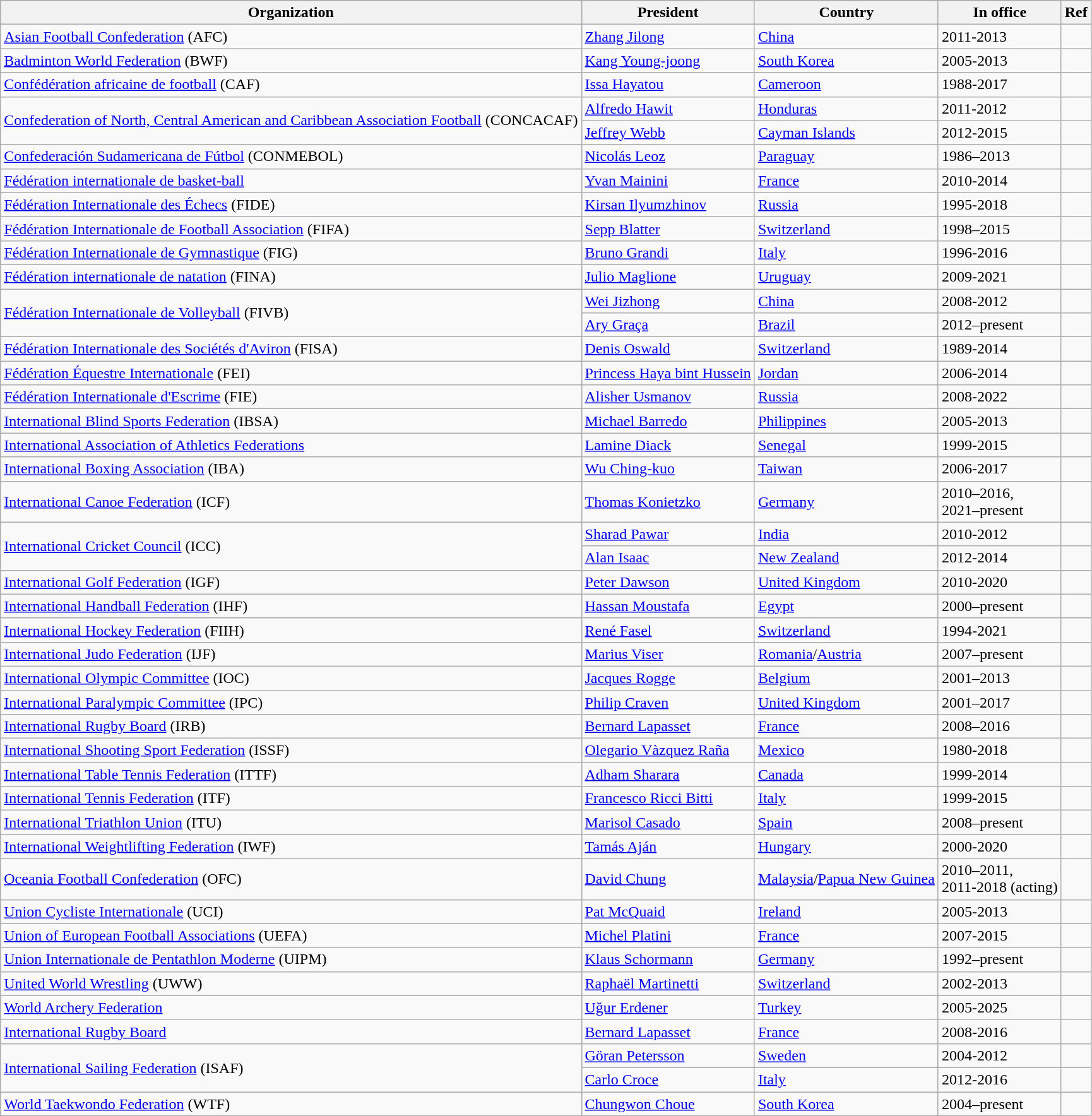<table class="wikitable unsortable">
<tr>
<th>Organization</th>
<th>President</th>
<th>Country</th>
<th>In office</th>
<th>Ref</th>
</tr>
<tr>
<td><a href='#'>Asian Football Confederation</a> (AFC)</td>
<td><a href='#'>Zhang Jilong</a></td>
<td><a href='#'>China</a></td>
<td>2011-2013</td>
<td></td>
</tr>
<tr>
<td><a href='#'>Badminton World Federation</a> (BWF)</td>
<td><a href='#'>Kang Young-joong</a></td>
<td><a href='#'>South Korea</a></td>
<td>2005-2013</td>
<td></td>
</tr>
<tr>
<td><a href='#'>Confédération africaine de football</a> (CAF)</td>
<td><a href='#'>Issa Hayatou</a></td>
<td><a href='#'>Cameroon</a></td>
<td>1988-2017</td>
<td></td>
</tr>
<tr>
<td rowspan="2"><a href='#'>Confederation of North, Central American and Caribbean Association Football</a> (CONCACAF)</td>
<td><a href='#'>Alfredo Hawit</a></td>
<td><a href='#'>Honduras</a></td>
<td>2011-2012</td>
<td></td>
</tr>
<tr>
<td><a href='#'>Jeffrey Webb</a></td>
<td><a href='#'>Cayman Islands</a></td>
<td>2012-2015</td>
<td></td>
</tr>
<tr>
<td><a href='#'>Confederación Sudamericana de Fútbol</a> (CONMEBOL)</td>
<td><a href='#'>Nicolás Leoz</a></td>
<td><a href='#'>Paraguay</a></td>
<td>1986–2013</td>
<td></td>
</tr>
<tr>
<td><a href='#'>Fédération internationale de basket-ball</a></td>
<td><a href='#'>Yvan Mainini</a></td>
<td><a href='#'>France</a></td>
<td>2010-2014</td>
<td></td>
</tr>
<tr>
<td><a href='#'>Fédération Internationale des Échecs</a> (FIDE)</td>
<td><a href='#'>Kirsan Ilyumzhinov</a></td>
<td><a href='#'>Russia</a></td>
<td>1995-2018</td>
<td></td>
</tr>
<tr>
<td><a href='#'>Fédération Internationale de Football Association</a> (FIFA)</td>
<td><a href='#'>Sepp Blatter</a></td>
<td><a href='#'>Switzerland</a></td>
<td>1998–2015</td>
<td></td>
</tr>
<tr>
<td><a href='#'>Fédération Internationale de Gymnastique</a> (FIG)</td>
<td><a href='#'>Bruno Grandi</a></td>
<td><a href='#'>Italy</a></td>
<td>1996-2016</td>
<td></td>
</tr>
<tr>
<td><a href='#'>Fédération internationale de natation</a> (FINA)</td>
<td><a href='#'>Julio Maglione</a></td>
<td><a href='#'>Uruguay</a></td>
<td>2009-2021</td>
<td></td>
</tr>
<tr>
<td rowspan="2"><a href='#'>Fédération Internationale de Volleyball</a> (FIVB)</td>
<td><a href='#'>Wei Jizhong</a></td>
<td><a href='#'>China</a></td>
<td>2008-2012</td>
<td></td>
</tr>
<tr>
<td><a href='#'>Ary Graça</a></td>
<td><a href='#'>Brazil</a></td>
<td>2012–present</td>
<td></td>
</tr>
<tr>
<td><a href='#'>Fédération Internationale des Sociétés d'Aviron</a> (FISA)</td>
<td><a href='#'>Denis Oswald</a></td>
<td><a href='#'>Switzerland</a></td>
<td>1989-2014</td>
<td></td>
</tr>
<tr>
<td><a href='#'>Fédération Équestre Internationale</a> (FEI)</td>
<td><a href='#'>Princess Haya bint Hussein</a></td>
<td><a href='#'>Jordan</a></td>
<td>2006-2014</td>
<td></td>
</tr>
<tr>
<td><a href='#'>Fédération Internationale d'Escrime</a> (FIE)</td>
<td><a href='#'>Alisher Usmanov</a></td>
<td><a href='#'>Russia</a></td>
<td>2008-2022</td>
<td></td>
</tr>
<tr>
<td><a href='#'>International Blind Sports Federation</a> (IBSA)</td>
<td><a href='#'>Michael Barredo</a></td>
<td><a href='#'>Philippines</a></td>
<td>2005-2013</td>
<td></td>
</tr>
<tr>
<td><a href='#'>International Association of Athletics Federations</a></td>
<td><a href='#'>Lamine Diack</a></td>
<td><a href='#'>Senegal</a></td>
<td>1999-2015</td>
<td></td>
</tr>
<tr>
<td><a href='#'>International Boxing Association</a> (IBA)</td>
<td><a href='#'>Wu Ching-kuo</a></td>
<td><a href='#'>Taiwan</a></td>
<td>2006-2017</td>
<td></td>
</tr>
<tr>
<td><a href='#'>International Canoe Federation</a> (ICF)</td>
<td><a href='#'>Thomas Konietzko</a></td>
<td><a href='#'>Germany</a></td>
<td>2010–2016,<br> 2021–present</td>
<td></td>
</tr>
<tr>
<td rowspan="2"><a href='#'>International Cricket Council</a> (ICC)</td>
<td><a href='#'>Sharad Pawar</a></td>
<td><a href='#'>India</a></td>
<td>2010-2012</td>
<td></td>
</tr>
<tr>
<td><a href='#'>Alan Isaac</a></td>
<td><a href='#'>New Zealand</a></td>
<td>2012-2014</td>
<td></td>
</tr>
<tr>
<td><a href='#'>International Golf Federation</a> (IGF)</td>
<td><a href='#'>Peter Dawson</a></td>
<td><a href='#'>United Kingdom</a></td>
<td>2010-2020</td>
<td></td>
</tr>
<tr>
<td><a href='#'>International Handball Federation</a> (IHF)</td>
<td><a href='#'>Hassan Moustafa</a></td>
<td><a href='#'>Egypt</a></td>
<td>2000–present</td>
<td></td>
</tr>
<tr>
<td><a href='#'>International Hockey Federation</a> (FIIH)</td>
<td><a href='#'>René Fasel</a></td>
<td><a href='#'>Switzerland</a></td>
<td>1994-2021</td>
<td></td>
</tr>
<tr>
<td><a href='#'>International Judo Federation</a> (IJF)</td>
<td><a href='#'>Marius Viser</a></td>
<td><a href='#'>Romania</a>/<a href='#'>Austria</a></td>
<td>2007–present</td>
<td></td>
</tr>
<tr>
<td><a href='#'>International Olympic Committee</a> (IOC)</td>
<td><a href='#'>Jacques Rogge</a></td>
<td><a href='#'>Belgium</a></td>
<td>2001–2013</td>
<td></td>
</tr>
<tr>
<td><a href='#'>International Paralympic Committee</a> (IPC)</td>
<td><a href='#'>Philip Craven</a></td>
<td><a href='#'>United Kingdom</a></td>
<td>2001–2017</td>
<td></td>
</tr>
<tr>
<td><a href='#'>International Rugby Board</a> (IRB)</td>
<td><a href='#'>Bernard Lapasset</a></td>
<td><a href='#'>France</a></td>
<td>2008–2016</td>
<td></td>
</tr>
<tr>
<td><a href='#'>International Shooting Sport Federation</a> (ISSF)</td>
<td><a href='#'>Olegario Vàzquez Raña</a></td>
<td><a href='#'>Mexico</a></td>
<td>1980-2018</td>
<td></td>
</tr>
<tr>
<td><a href='#'>International Table Tennis Federation</a> (ITTF)</td>
<td><a href='#'>Adham Sharara</a></td>
<td><a href='#'>Canada</a></td>
<td>1999-2014</td>
<td></td>
</tr>
<tr>
<td><a href='#'>International Tennis Federation</a> (ITF)</td>
<td><a href='#'>Francesco Ricci Bitti</a></td>
<td><a href='#'>Italy</a></td>
<td>1999-2015</td>
<td></td>
</tr>
<tr>
<td><a href='#'>International Triathlon Union</a> (ITU)</td>
<td><a href='#'>Marisol Casado</a></td>
<td><a href='#'>Spain</a></td>
<td>2008–present</td>
<td></td>
</tr>
<tr>
<td><a href='#'>International Weightlifting Federation</a> (IWF)</td>
<td><a href='#'>Tamás Aján</a></td>
<td><a href='#'>Hungary</a></td>
<td>2000-2020</td>
<td></td>
</tr>
<tr>
<td><a href='#'>Oceania Football Confederation</a> (OFC)</td>
<td><a href='#'>David Chung</a></td>
<td><a href='#'>Malaysia</a>/<a href='#'>Papua New Guinea</a></td>
<td>2010–2011,<br> 2011-2018 (acting)</td>
<td></td>
</tr>
<tr>
<td><a href='#'>Union Cycliste Internationale</a> (UCI)</td>
<td><a href='#'>Pat McQuaid</a></td>
<td><a href='#'>Ireland</a></td>
<td>2005-2013</td>
<td></td>
</tr>
<tr>
<td><a href='#'>Union of European Football Associations</a> (UEFA)</td>
<td><a href='#'>Michel Platini</a></td>
<td><a href='#'>France</a></td>
<td>2007-2015</td>
<td></td>
</tr>
<tr>
<td><a href='#'>Union Internationale de Pentathlon Moderne</a> (UIPM)</td>
<td><a href='#'>Klaus Schormann</a></td>
<td><a href='#'>Germany</a></td>
<td>1992–present</td>
<td></td>
</tr>
<tr>
<td><a href='#'>United World Wrestling</a> (UWW)</td>
<td><a href='#'>Raphaël Martinetti</a></td>
<td><a href='#'>Switzerland</a></td>
<td>2002-2013</td>
<td></td>
</tr>
<tr>
<td><a href='#'>World Archery Federation</a></td>
<td><a href='#'>Uğur Erdener</a></td>
<td><a href='#'>Turkey</a></td>
<td>2005-2025</td>
<td></td>
</tr>
<tr>
<td><a href='#'>International Rugby Board</a></td>
<td><a href='#'>Bernard Lapasset</a></td>
<td><a href='#'>France</a></td>
<td>2008-2016</td>
<td></td>
</tr>
<tr>
<td rowspan="2"><a href='#'>International Sailing Federation</a> (ISAF)</td>
<td><a href='#'>Göran Petersson</a></td>
<td><a href='#'>Sweden</a></td>
<td>2004-2012</td>
<td></td>
</tr>
<tr>
<td><a href='#'>Carlo Croce</a></td>
<td><a href='#'>Italy</a></td>
<td>2012-2016</td>
<td></td>
</tr>
<tr>
<td><a href='#'>World Taekwondo Federation</a> (WTF)</td>
<td><a href='#'>Chungwon Choue</a></td>
<td><a href='#'>South Korea</a></td>
<td>2004–present</td>
<td></td>
</tr>
</table>
